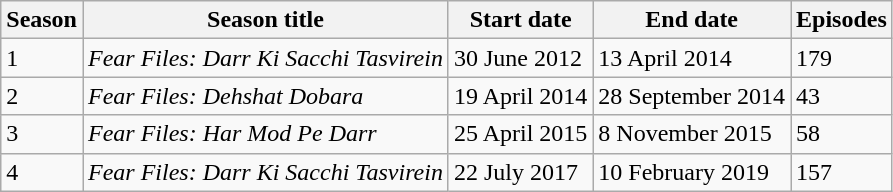<table class="wikitable">
<tr>
<th>Season</th>
<th>Season title</th>
<th>Start date</th>
<th>End date</th>
<th>Episodes</th>
</tr>
<tr>
<td>1</td>
<td><em>Fear Files: Darr Ki Sacchi Tasvirein</em></td>
<td>30 June 2012</td>
<td>13 April 2014</td>
<td>179</td>
</tr>
<tr>
<td>2</td>
<td><em>Fear Files: Dehshat Dobara</em></td>
<td>19 April 2014</td>
<td>28 September  2014</td>
<td>43</td>
</tr>
<tr>
<td>3</td>
<td><em>Fear Files: Har Mod Pe Darr</em></td>
<td>25 April 2015</td>
<td>8 November 2015</td>
<td>58</td>
</tr>
<tr>
<td>4</td>
<td><em>Fear Files: Darr Ki Sacchi Tasvirein</em></td>
<td>22 July 2017</td>
<td>10 February 2019</td>
<td>157</td>
</tr>
</table>
